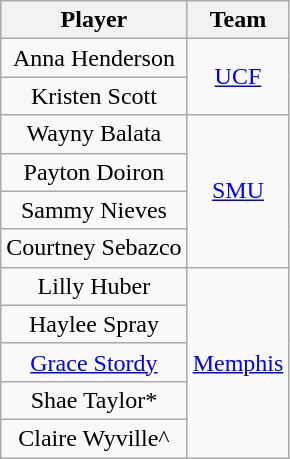<table class="wikitable" style="text-align: center;">
<tr>
<th>Player</th>
<th>Team</th>
</tr>
<tr>
<td>Anna Henderson</td>
<td rowspan=2><a href='#'>UCF</a></td>
</tr>
<tr>
<td>Kristen Scott</td>
</tr>
<tr>
<td>Wayny Balata</td>
<td rowspan=4><a href='#'>SMU</a></td>
</tr>
<tr>
<td>Payton Doiron</td>
</tr>
<tr>
<td>Sammy Nieves</td>
</tr>
<tr>
<td>Courtney Sebazco</td>
</tr>
<tr>
<td>Lilly Huber</td>
<td rowspan=5><a href='#'>Memphis</a></td>
</tr>
<tr>
<td>Haylee Spray</td>
</tr>
<tr>
<td><a href='#'>Grace Stordy</a></td>
</tr>
<tr>
<td>Shae Taylor*</td>
</tr>
<tr>
<td>Claire Wyville^</td>
</tr>
</table>
